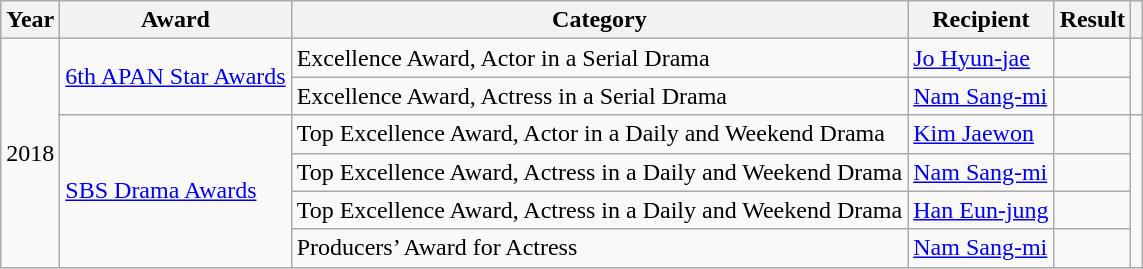<table class="wikitable">
<tr>
<th>Year</th>
<th>Award</th>
<th>Category</th>
<th>Recipient</th>
<th>Result</th>
<th></th>
</tr>
<tr>
<td rowspan=6>2018</td>
<td rowspan=2><a href='#'>6th APAN Star Awards</a></td>
<td>Excellence Award, Actor in a Serial Drama</td>
<td><a href='#'>Jo Hyun-jae</a></td>
<td></td>
<td rowspan=2></td>
</tr>
<tr>
<td>Excellence Award, Actress in a Serial Drama</td>
<td><a href='#'>Nam Sang-mi</a></td>
<td></td>
</tr>
<tr>
<td rowspan=4><a href='#'>SBS Drama Awards</a></td>
<td>Top Excellence Award, Actor in a Daily and Weekend Drama</td>
<td><a href='#'>Kim Jaewon</a></td>
<td></td>
<td rowspan=4></td>
</tr>
<tr>
<td>Top Excellence Award, Actress in a Daily and Weekend Drama</td>
<td><a href='#'>Nam Sang-mi</a></td>
<td></td>
</tr>
<tr>
<td>Top Excellence Award, Actress in a Daily and Weekend Drama</td>
<td><a href='#'>Han Eun-jung</a></td>
<td></td>
</tr>
<tr>
<td>Producers’ Award for Actress</td>
<td><a href='#'>Nam Sang-mi</a></td>
<td></td>
</tr>
</table>
